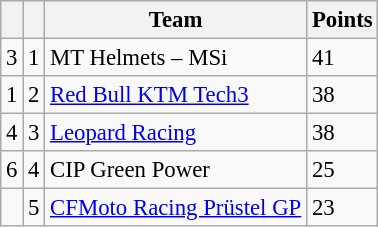<table class="wikitable" style="font-size: 95%;">
<tr>
<th></th>
<th></th>
<th>Team</th>
<th>Points</th>
</tr>
<tr>
<td> 3</td>
<td align=center>1</td>
<td> MT Helmets – MSi</td>
<td align=left>41</td>
</tr>
<tr>
<td> 1</td>
<td align=center>2</td>
<td> <a href='#'>Red Bull KTM Tech3</a></td>
<td align=left>38</td>
</tr>
<tr>
<td> 4</td>
<td align=center>3</td>
<td> <a href='#'>Leopard Racing</a></td>
<td align=left>38</td>
</tr>
<tr>
<td> 6</td>
<td align=center>4</td>
<td> CIP Green Power</td>
<td align=left>25</td>
</tr>
<tr>
<td></td>
<td align=center>5</td>
<td> <a href='#'>CFMoto Racing Prüstel GP</a></td>
<td align=left>23</td>
</tr>
</table>
